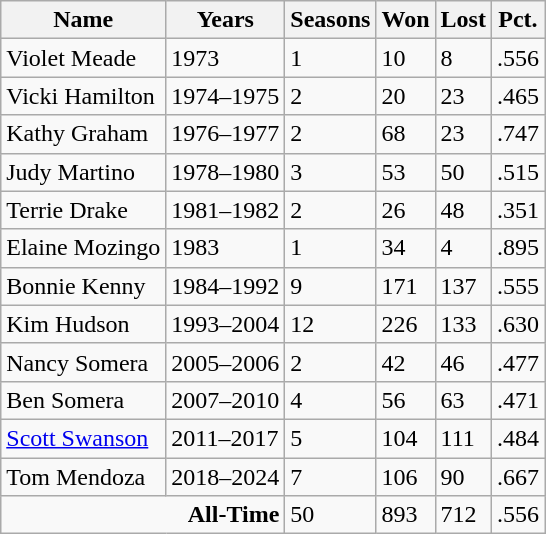<table class="wikitable sortable">
<tr>
<th>Name</th>
<th>Years</th>
<th>Seasons</th>
<th>Won</th>
<th>Lost</th>
<th>Pct.</th>
</tr>
<tr>
<td>Violet Meade</td>
<td>1973</td>
<td>1</td>
<td>10</td>
<td>8</td>
<td>.556</td>
</tr>
<tr>
<td>Vicki Hamilton</td>
<td>1974–1975</td>
<td>2</td>
<td>20</td>
<td>23</td>
<td>.465</td>
</tr>
<tr>
<td>Kathy Graham</td>
<td>1976–1977</td>
<td>2</td>
<td>68</td>
<td>23</td>
<td>.747</td>
</tr>
<tr>
<td>Judy Martino</td>
<td>1978–1980</td>
<td>3</td>
<td>53</td>
<td>50</td>
<td>.515</td>
</tr>
<tr>
<td>Terrie Drake</td>
<td>1981–1982</td>
<td>2</td>
<td>26</td>
<td>48</td>
<td>.351</td>
</tr>
<tr>
<td>Elaine Mozingo</td>
<td>1983</td>
<td>1</td>
<td>34</td>
<td>4</td>
<td>.895</td>
</tr>
<tr>
<td>Bonnie Kenny</td>
<td>1984–1992</td>
<td>9</td>
<td>171</td>
<td>137</td>
<td>.555</td>
</tr>
<tr>
<td>Kim Hudson</td>
<td>1993–2004</td>
<td>12</td>
<td>226</td>
<td>133</td>
<td>.630</td>
</tr>
<tr>
<td>Nancy Somera</td>
<td>2005–2006</td>
<td>2</td>
<td>42</td>
<td>46</td>
<td>.477</td>
</tr>
<tr>
<td>Ben Somera</td>
<td>2007–2010</td>
<td>4</td>
<td>56</td>
<td>63</td>
<td>.471</td>
</tr>
<tr>
<td><a href='#'>Scott Swanson</a></td>
<td>2011–2017</td>
<td>5</td>
<td>104</td>
<td>111</td>
<td>.484</td>
</tr>
<tr>
<td>Tom Mendoza</td>
<td>2018–2024</td>
<td>7</td>
<td>106</td>
<td>90</td>
<td>.667</td>
</tr>
<tr class="sortbottom">
<td colspan="2" align="right"><strong>All-Time</strong></td>
<td>50</td>
<td>893</td>
<td>712</td>
<td>.556</td>
</tr>
</table>
